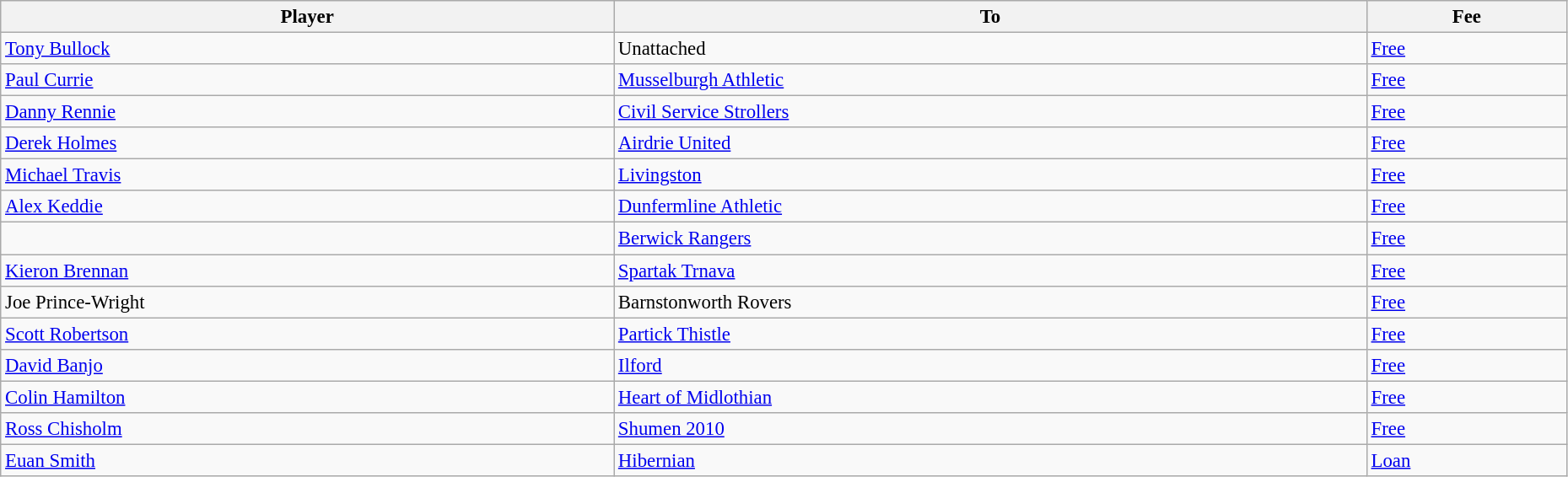<table class="wikitable" style="text-align:center; font-size:95%;width:98%; text-align:left">
<tr>
<th>Player</th>
<th>To</th>
<th>Fee</th>
</tr>
<tr>
<td> <a href='#'>Tony Bullock</a></td>
<td>Unattached</td>
<td><a href='#'>Free</a></td>
</tr>
<tr>
<td> <a href='#'>Paul Currie</a></td>
<td> <a href='#'>Musselburgh Athletic</a></td>
<td><a href='#'>Free</a></td>
</tr>
<tr>
<td> <a href='#'>Danny Rennie</a></td>
<td> <a href='#'>Civil Service Strollers</a></td>
<td><a href='#'>Free</a></td>
</tr>
<tr>
<td> <a href='#'>Derek Holmes</a></td>
<td> <a href='#'>Airdrie United</a></td>
<td><a href='#'>Free</a></td>
</tr>
<tr>
<td> <a href='#'>Michael Travis</a></td>
<td> <a href='#'>Livingston</a></td>
<td><a href='#'>Free</a></td>
</tr>
<tr>
<td> <a href='#'>Alex Keddie</a></td>
<td> <a href='#'>Dunfermline Athletic</a></td>
<td><a href='#'>Free</a></td>
</tr>
<tr>
<td> </td>
<td> <a href='#'>Berwick Rangers</a></td>
<td><a href='#'>Free</a></td>
</tr>
<tr>
<td> <a href='#'>Kieron Brennan</a></td>
<td> <a href='#'>Spartak Trnava</a></td>
<td><a href='#'>Free</a></td>
</tr>
<tr>
<td> Joe Prince-Wright</td>
<td> Barnstonworth Rovers</td>
<td><a href='#'>Free</a></td>
</tr>
<tr>
<td> <a href='#'>Scott Robertson</a></td>
<td> <a href='#'>Partick Thistle</a></td>
<td><a href='#'>Free</a></td>
</tr>
<tr>
<td> <a href='#'>David Banjo</a></td>
<td> <a href='#'>Ilford</a></td>
<td><a href='#'>Free</a></td>
</tr>
<tr>
<td> <a href='#'>Colin Hamilton</a></td>
<td> <a href='#'>Heart of Midlothian</a></td>
<td><a href='#'>Free</a></td>
</tr>
<tr>
<td> <a href='#'>Ross Chisholm</a></td>
<td> <a href='#'>Shumen 2010</a></td>
<td><a href='#'>Free</a></td>
</tr>
<tr>
<td> <a href='#'>Euan Smith</a></td>
<td> <a href='#'>Hibernian</a></td>
<td><a href='#'>Loan</a></td>
</tr>
</table>
